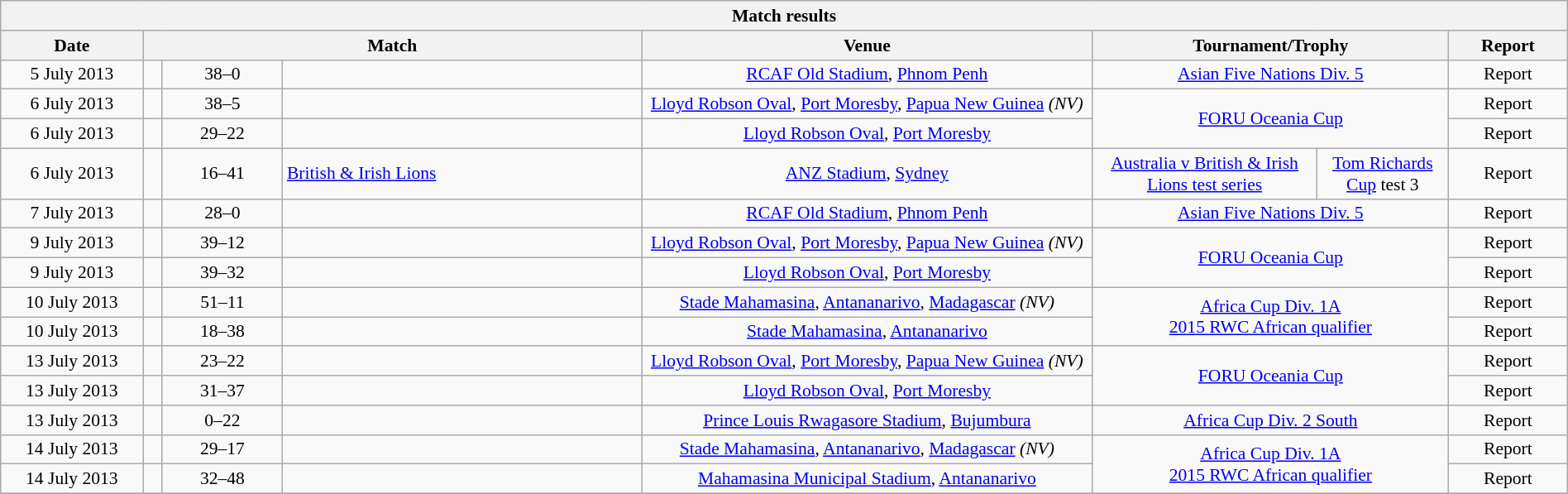<table class="wikitable" style="font-size:90%; width:100%; text-align: center;">
<tr>
<th colspan=8>Match results</th>
</tr>
<tr>
<th width=6%>Date</th>
<th width=21% colspan=3>Match</th>
<th width=19%>Venue</th>
<th width=15% colspan=2>Tournament/Trophy</th>
<th width=5%>Report</th>
</tr>
<tr>
<td>5 July 2013</td>
<td align=right></td>
<td>38–0</td>
<td align=left></td>
<td><a href='#'>RCAF Old Stadium</a>, <a href='#'>Phnom Penh</a></td>
<td colspan=2><a href='#'>Asian Five Nations Div. 5</a></td>
<td>Report</td>
</tr>
<tr>
<td>6 July 2013</td>
<td align=right></td>
<td>38–5</td>
<td align=left></td>
<td><a href='#'>Lloyd Robson Oval</a>, <a href='#'>Port Moresby</a>, <a href='#'>Papua New Guinea</a> <em>(NV)</em></td>
<td colspan=2 rowspan=2><a href='#'>FORU Oceania Cup</a></td>
<td>Report</td>
</tr>
<tr>
<td>6 July 2013</td>
<td align=right></td>
<td>29–22</td>
<td align=left></td>
<td><a href='#'>Lloyd Robson Oval</a>, <a href='#'>Port Moresby</a></td>
<td>Report</td>
</tr>
<tr>
<td>6 July 2013</td>
<td align=right></td>
<td>16–41</td>
<td align=left><a href='#'>British & Irish Lions</a></td>
<td><a href='#'>ANZ Stadium</a>, <a href='#'>Sydney</a></td>
<td><a href='#'>Australia v British & Irish Lions test series</a></td>
<td><a href='#'>Tom Richards Cup</a> test 3</td>
<td>Report</td>
</tr>
<tr>
<td>7 July 2013</td>
<td align=right></td>
<td>28–0</td>
<td align=left></td>
<td><a href='#'>RCAF Old Stadium</a>, <a href='#'>Phnom Penh</a></td>
<td colspan=2><a href='#'>Asian Five Nations Div. 5</a></td>
<td>Report</td>
</tr>
<tr>
<td>9 July 2013</td>
<td align=right></td>
<td>39–12</td>
<td align=left></td>
<td><a href='#'>Lloyd Robson Oval</a>, <a href='#'>Port Moresby</a>, <a href='#'>Papua New Guinea</a> <em>(NV)</em></td>
<td colspan=2 rowspan=2><a href='#'>FORU Oceania Cup</a></td>
<td>Report</td>
</tr>
<tr>
<td>9 July 2013</td>
<td align=right></td>
<td>39–32</td>
<td align=left></td>
<td><a href='#'>Lloyd Robson Oval</a>, <a href='#'>Port Moresby</a></td>
<td>Report</td>
</tr>
<tr>
<td>10 July 2013</td>
<td align=right></td>
<td>51–11</td>
<td align=left></td>
<td><a href='#'>Stade Mahamasina</a>, <a href='#'>Antananarivo</a>, <a href='#'>Madagascar</a> <em>(NV)</em></td>
<td colspan=2 rowspan=2><a href='#'>Africa Cup Div. 1A</a><br><a href='#'>2015 RWC African qualifier</a></td>
<td>Report</td>
</tr>
<tr>
<td>10 July 2013</td>
<td align=right></td>
<td>18–38</td>
<td align=left></td>
<td><a href='#'>Stade Mahamasina</a>, <a href='#'>Antananarivo</a></td>
<td>Report</td>
</tr>
<tr>
<td>13 July 2013</td>
<td align=right></td>
<td>23–22</td>
<td align=left></td>
<td><a href='#'>Lloyd Robson Oval</a>, <a href='#'>Port Moresby</a>, <a href='#'>Papua New Guinea</a> <em>(NV)</em></td>
<td colspan=2 rowspan=2><a href='#'>FORU Oceania Cup</a></td>
<td>Report</td>
</tr>
<tr>
<td>13 July 2013</td>
<td align=right></td>
<td>31–37</td>
<td align=left></td>
<td><a href='#'>Lloyd Robson Oval</a>, <a href='#'>Port Moresby</a></td>
<td>Report</td>
</tr>
<tr>
<td>13 July 2013</td>
<td align=right></td>
<td>0–22</td>
<td align=left></td>
<td><a href='#'>Prince Louis Rwagasore Stadium</a>, <a href='#'>Bujumbura</a></td>
<td colspan=2><a href='#'>Africa Cup Div. 2 South</a></td>
<td>Report</td>
</tr>
<tr>
<td>14 July 2013</td>
<td align=right></td>
<td>29–17</td>
<td align=left></td>
<td><a href='#'>Stade Mahamasina</a>, <a href='#'>Antananarivo</a>, <a href='#'>Madagascar</a> <em>(NV)</em></td>
<td colspan=2 rowspan=2><a href='#'>Africa Cup Div. 1A</a><br><a href='#'>2015 RWC African qualifier</a></td>
<td>Report</td>
</tr>
<tr>
<td>14 July 2013</td>
<td align=right></td>
<td>32–48</td>
<td align=left></td>
<td><a href='#'>Mahamasina Municipal Stadium</a>, <a href='#'>Antananarivo</a></td>
<td>Report</td>
</tr>
<tr>
</tr>
</table>
